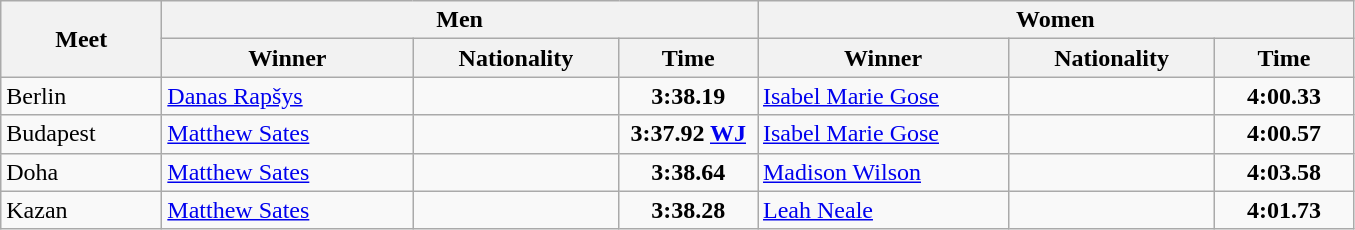<table class="wikitable">
<tr>
<th width=100 rowspan=2>Meet</th>
<th colspan=3>Men</th>
<th colspan=3>Women</th>
</tr>
<tr>
<th width=160>Winner</th>
<th width=130>Nationality</th>
<th width=85>Time</th>
<th width=160>Winner</th>
<th width=130>Nationality</th>
<th width=85>Time</th>
</tr>
<tr>
<td>Berlin</td>
<td><a href='#'>Danas Rapšys</a></td>
<td></td>
<td align=center><strong>3:38.19</strong></td>
<td><a href='#'>Isabel Marie Gose</a></td>
<td></td>
<td align=center><strong>4:00.33</strong></td>
</tr>
<tr>
<td>Budapest</td>
<td><a href='#'>Matthew Sates</a></td>
<td></td>
<td align=center><strong>3:37.92 <a href='#'>WJ</a></strong></td>
<td><a href='#'>Isabel Marie Gose</a></td>
<td></td>
<td align=center><strong>4:00.57</strong></td>
</tr>
<tr>
<td>Doha</td>
<td><a href='#'>Matthew Sates</a></td>
<td></td>
<td align=center><strong>3:38.64</strong></td>
<td><a href='#'>Madison Wilson</a></td>
<td></td>
<td align=center><strong>4:03.58</strong></td>
</tr>
<tr>
<td>Kazan</td>
<td><a href='#'>Matthew Sates</a></td>
<td></td>
<td align=center><strong>3:38.28</strong></td>
<td><a href='#'>Leah Neale</a></td>
<td></td>
<td align=center><strong>4:01.73</strong></td>
</tr>
</table>
